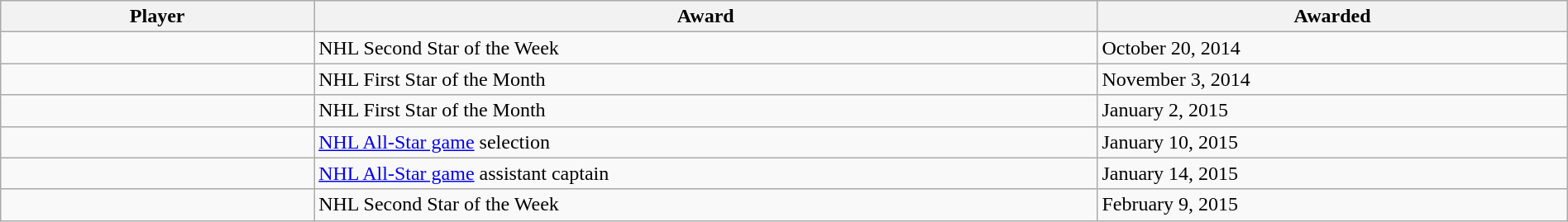<table class="wikitable sortable" style="width:100%;">
<tr>
<th style="width:20%;">Player</th>
<th style="width:50%;">Award</th>
<th style="width:30%;" data-sort-type="date">Awarded</th>
</tr>
<tr>
<td></td>
<td>NHL Second Star of the Week</td>
<td>October 20, 2014</td>
</tr>
<tr>
<td></td>
<td>NHL First Star of the Month</td>
<td>November 3, 2014</td>
</tr>
<tr>
<td></td>
<td>NHL First Star of the Month</td>
<td>January 2, 2015</td>
</tr>
<tr>
<td></td>
<td><a href='#'>NHL All-Star game</a> selection</td>
<td>January 10, 2015</td>
</tr>
<tr>
<td></td>
<td><a href='#'>NHL All-Star game</a> assistant captain</td>
<td>January 14, 2015</td>
</tr>
<tr>
<td></td>
<td>NHL Second Star of the Week</td>
<td>February 9, 2015</td>
</tr>
</table>
